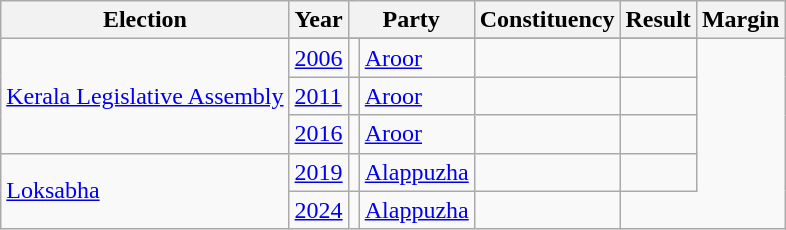<table class="sortable wikitable">
<tr>
<th>Election</th>
<th>Year</th>
<th colspan = "2">Party</th>
<th>Constituency</th>
<th>Result</th>
<th>Margin</th>
</tr>
<tr>
<td rowspan = "4"><a href='#'>Kerala Legislative Assembly</a></td>
</tr>
<tr>
<td><a href='#'>2006</a></td>
<td></td>
<td><a href='#'>Aroor</a></td>
<td></td>
<td></td>
</tr>
<tr>
<td><a href='#'>2011</a></td>
<td></td>
<td><a href='#'>Aroor</a></td>
<td></td>
<td></td>
</tr>
<tr>
<td><a href='#'>2016</a></td>
<td></td>
<td><a href='#'>Aroor</a></td>
<td></td>
<td></td>
</tr>
<tr>
<td rowspan = "2"><a href='#'>Loksabha</a></td>
<td><a href='#'>2019</a></td>
<td></td>
<td><a href='#'>Alappuzha</a></td>
<td></td>
<td></td>
</tr>
<tr>
<td><a href='#'>2024</a></td>
<td></td>
<td><a href='#'>Alappuzha</a></td>
<td></td>
</tr>
</table>
